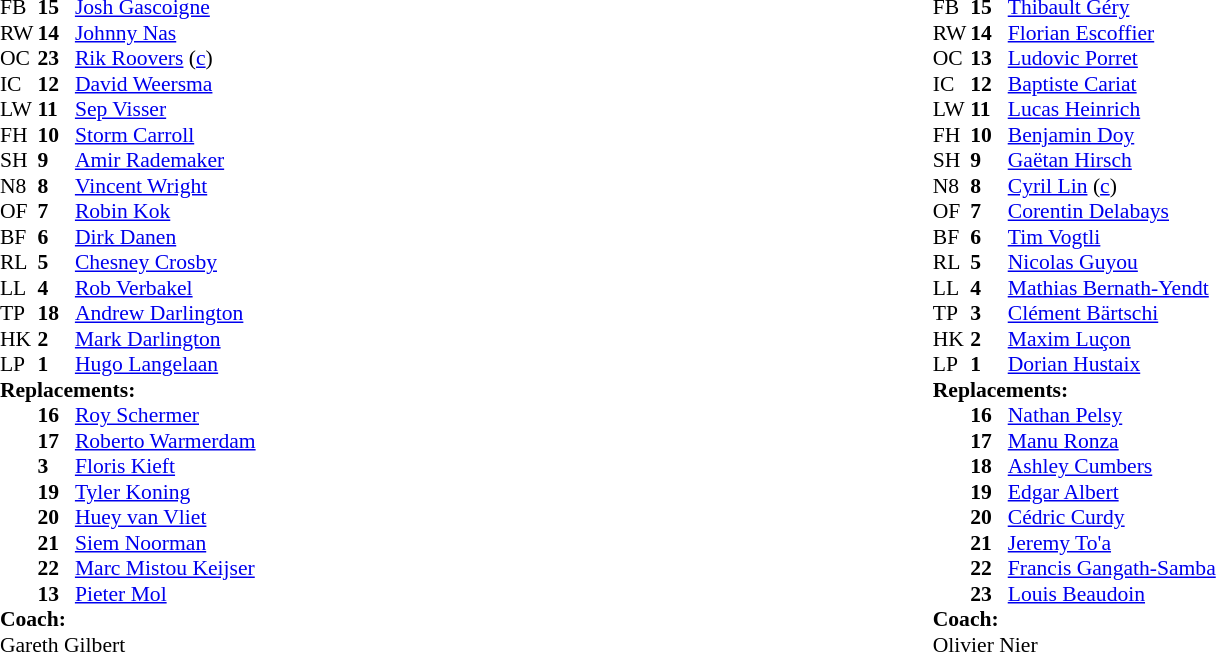<table style="width:100%">
<tr>
<td style="vertical-align:top;width:50%"><br><table style="font-size:90%" cellspacing="0" cellpadding="0" align="center">
<tr>
<th width="25"></th>
<th width="25"></th>
</tr>
<tr>
<td>FB</td>
<td><strong>15</strong></td>
<td><a href='#'>Josh Gascoigne</a></td>
</tr>
<tr>
<td>RW</td>
<td><strong>14</strong></td>
<td><a href='#'>Johnny Nas</a></td>
<td></td>
<td></td>
</tr>
<tr>
<td>OC</td>
<td><strong>23</strong></td>
<td><a href='#'>Rik Roovers</a> (<a href='#'>c</a>)</td>
</tr>
<tr>
<td>IC</td>
<td><strong>12</strong></td>
<td><a href='#'>David Weersma</a></td>
</tr>
<tr>
<td>LW</td>
<td><strong>11</strong></td>
<td><a href='#'>Sep Visser</a></td>
</tr>
<tr>
<td>FH</td>
<td><strong>10</strong></td>
<td><a href='#'>Storm Carroll</a></td>
<td></td>
<td></td>
</tr>
<tr>
<td>SH</td>
<td><strong>9</strong></td>
<td><a href='#'>Amir Rademaker</a></td>
<td></td>
<td></td>
</tr>
<tr>
<td>N8</td>
<td><strong>8</strong></td>
<td><a href='#'>Vincent Wright</a></td>
</tr>
<tr>
<td>OF</td>
<td><strong>7</strong></td>
<td><a href='#'>Robin Kok</a></td>
<td></td>
<td></td>
</tr>
<tr>
<td>BF</td>
<td><strong>6</strong></td>
<td><a href='#'>Dirk Danen</a></td>
<td></td>
</tr>
<tr>
<td>RL</td>
<td><strong>5</strong></td>
<td><a href='#'>Chesney Crosby</a></td>
</tr>
<tr>
<td>LL</td>
<td><strong>4</strong></td>
<td><a href='#'>Rob Verbakel</a></td>
<td></td>
<td></td>
</tr>
<tr>
<td>TP</td>
<td><strong>18</strong></td>
<td><a href='#'>Andrew Darlington</a></td>
<td></td>
<td></td>
</tr>
<tr>
<td>HK</td>
<td><strong>2</strong></td>
<td><a href='#'>Mark Darlington</a></td>
<td></td>
<td></td>
</tr>
<tr>
<td>LP</td>
<td><strong>1</strong></td>
<td><a href='#'>Hugo Langelaan</a></td>
<td></td>
<td></td>
</tr>
<tr>
<td colspan=3><strong>Replacements:</strong></td>
</tr>
<tr>
<td></td>
<td><strong>16</strong></td>
<td><a href='#'>Roy Schermer</a></td>
<td></td>
<td></td>
</tr>
<tr>
<td></td>
<td><strong>17</strong></td>
<td><a href='#'>Roberto Warmerdam</a></td>
<td></td>
<td></td>
</tr>
<tr>
<td></td>
<td><strong>3</strong></td>
<td><a href='#'>Floris Kieft</a></td>
<td></td>
<td></td>
</tr>
<tr>
<td></td>
<td><strong>19</strong></td>
<td><a href='#'>Tyler Koning</a></td>
<td></td>
<td></td>
</tr>
<tr>
<td></td>
<td><strong>20</strong></td>
<td><a href='#'>Huey van Vliet</a></td>
<td></td>
<td></td>
</tr>
<tr>
<td></td>
<td><strong>21</strong></td>
<td><a href='#'>Siem Noorman</a></td>
<td></td>
<td></td>
</tr>
<tr>
<td></td>
<td><strong>22</strong></td>
<td><a href='#'>Marc Mistou Keijser</a></td>
<td></td>
<td></td>
</tr>
<tr>
<td></td>
<td><strong>13</strong></td>
<td><a href='#'>Pieter Mol</a></td>
<td></td>
<td></td>
</tr>
<tr>
<td colspan=3><strong>Coach:</strong></td>
</tr>
<tr>
<td colspan="4"> Gareth Gilbert</td>
</tr>
</table>
</td>
<td style="vertical-align:top;width:50%"><br><table style="font-size:90%" cellspacing="0" cellpadding="0" align="center">
<tr>
<th width="25"></th>
<th width="25"></th>
</tr>
<tr>
<td>FB</td>
<td><strong>15</strong></td>
<td><a href='#'>Thibault Géry</a></td>
<td></td>
<td></td>
</tr>
<tr>
<td>RW</td>
<td><strong>14</strong></td>
<td><a href='#'>Florian Escoffier</a></td>
</tr>
<tr>
<td>OC</td>
<td><strong>13</strong></td>
<td><a href='#'>Ludovic Porret</a></td>
<td></td>
<td></td>
</tr>
<tr>
<td>IC</td>
<td><strong>12</strong></td>
<td><a href='#'>Baptiste Cariat</a></td>
</tr>
<tr>
<td>LW</td>
<td><strong>11</strong></td>
<td><a href='#'>Lucas Heinrich</a></td>
</tr>
<tr>
<td>FH</td>
<td><strong>10</strong></td>
<td><a href='#'>Benjamin Doy</a></td>
</tr>
<tr>
<td>SH</td>
<td><strong>9</strong></td>
<td><a href='#'>Gaëtan Hirsch</a></td>
<td></td>
<td></td>
</tr>
<tr>
<td>N8</td>
<td><strong>8</strong></td>
<td><a href='#'>Cyril Lin</a> (<a href='#'>c</a>)</td>
</tr>
<tr>
<td>OF</td>
<td><strong>7</strong></td>
<td><a href='#'>Corentin Delabays</a></td>
</tr>
<tr>
<td>BF</td>
<td><strong>6</strong></td>
<td><a href='#'>Tim Vogtli</a></td>
</tr>
<tr>
<td>RL</td>
<td><strong>5</strong></td>
<td><a href='#'>Nicolas Guyou</a></td>
</tr>
<tr>
<td>LL</td>
<td><strong>4</strong></td>
<td><a href='#'>Mathias Bernath-Yendt</a></td>
<td></td>
<td></td>
</tr>
<tr>
<td>TP</td>
<td><strong>3</strong></td>
<td><a href='#'>Clément Bärtschi</a></td>
<td></td>
<td></td>
</tr>
<tr>
<td>HK</td>
<td><strong>2</strong></td>
<td><a href='#'>Maxim Luçon</a></td>
<td></td>
<td></td>
</tr>
<tr>
<td>LP</td>
<td><strong>1</strong></td>
<td><a href='#'>Dorian Hustaix</a></td>
<td></td>
<td></td>
</tr>
<tr>
<td colspan=3><strong>Replacements:</strong></td>
</tr>
<tr>
<td></td>
<td><strong>16</strong></td>
<td><a href='#'>Nathan Pelsy</a></td>
<td></td>
<td></td>
</tr>
<tr>
<td></td>
<td><strong>17</strong></td>
<td><a href='#'>Manu Ronza</a></td>
<td></td>
<td></td>
</tr>
<tr>
<td></td>
<td><strong>18</strong></td>
<td><a href='#'>Ashley Cumbers</a></td>
<td></td>
<td></td>
</tr>
<tr>
<td></td>
<td><strong>19</strong></td>
<td><a href='#'>Edgar Albert</a></td>
<td></td>
<td></td>
</tr>
<tr>
<td></td>
<td><strong>20</strong></td>
<td><a href='#'>Cédric Curdy</a></td>
</tr>
<tr>
<td></td>
<td><strong>21</strong></td>
<td><a href='#'>Jeremy To'a</a></td>
<td></td>
<td></td>
<td></td>
</tr>
<tr>
<td></td>
<td><strong>22</strong></td>
<td><a href='#'>Francis Gangath-Samba</a></td>
<td></td>
<td></td>
</tr>
<tr>
<td></td>
<td><strong>23</strong></td>
<td><a href='#'>Louis Beaudoin</a></td>
<td></td>
<td></td>
</tr>
<tr>
<td colspan=3><strong>Coach:</strong></td>
</tr>
<tr>
<td colspan="4"> Olivier Nier</td>
</tr>
</table>
</td>
</tr>
</table>
